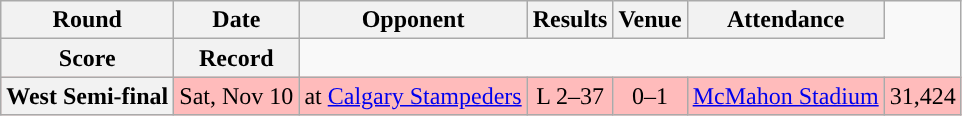<table class="wikitable" style="text-align:center">
<tr>
<th>Round</th>
<th>Date</th>
<th>Opponent</th>
<th>Results</th>
<th>Venue</th>
<th>Attendance</th>
</tr>
<tr>
<th>Score</th>
<th>Record</th>
</tr>
<tr style="background:#ffbbbb">
<th>West Semi-final</th>
<td>Sat, Nov 10</td>
<td>at <a href='#'>Calgary Stampeders</a></td>
<td>L 2–37</td>
<td>0–1</td>
<td><a href='#'>McMahon Stadium</a></td>
<td>31,424</td>
</tr>
</table>
